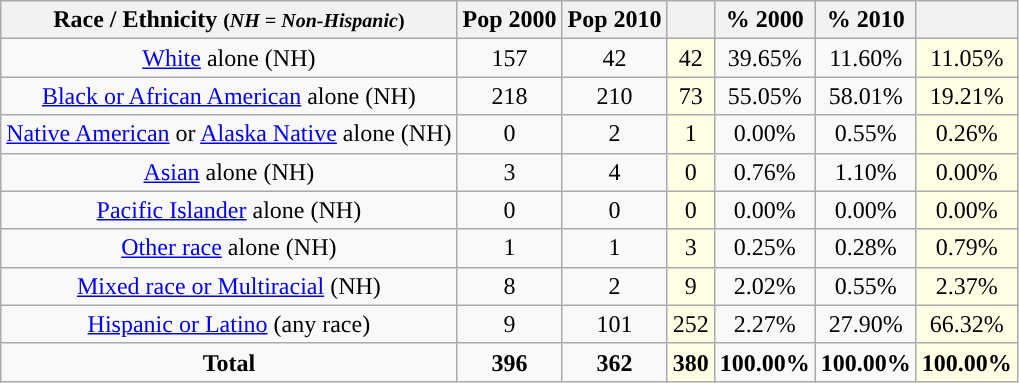<table class="wikitable" style="text-align:center;">
<tr>
<th>Race / Ethnicity <small>(<em>NH = Non-Hispanic</em>)</small></th>
<th>Pop 2000</th>
<th>Pop 2010</th>
<th></th>
<th>% 2000</th>
<th>% 2010</th>
<th></th>
</tr>
<tr>
<td><a href='#'>White</a> alone (NH)</td>
<td>157</td>
<td>42</td>
<td style='background: #ffffe6;'>42</td>
<td>39.65%</td>
<td>11.60%</td>
<td style='background: #ffffe6;'>11.05%</td>
</tr>
<tr>
<td><a href='#'>Black or African American</a> alone (NH)</td>
<td>218</td>
<td>210</td>
<td style='background: #ffffe6;'>73</td>
<td>55.05%</td>
<td>58.01%</td>
<td style='background: #ffffe6;'>19.21%</td>
</tr>
<tr>
<td><a href='#'>Native American</a> or <a href='#'>Alaska Native</a> alone (NH)</td>
<td>0</td>
<td>2</td>
<td style='background: #ffffe6;'>1</td>
<td>0.00%</td>
<td>0.55%</td>
<td style='background: #ffffe6;'>0.26%</td>
</tr>
<tr>
<td><a href='#'>Asian</a> alone (NH)</td>
<td>3</td>
<td>4</td>
<td style='background: #ffffe6;'>0</td>
<td>0.76%</td>
<td>1.10%</td>
<td style='background: #ffffe6;'>0.00%</td>
</tr>
<tr>
<td><a href='#'>Pacific Islander</a> alone (NH)</td>
<td>0</td>
<td>0</td>
<td style='background: #ffffe6;'>0</td>
<td>0.00%</td>
<td>0.00%</td>
<td style='background: #ffffe6;'>0.00%</td>
</tr>
<tr>
<td><a href='#'>Other race</a> alone (NH)</td>
<td>1</td>
<td>1</td>
<td style='background: #ffffe6;'>3</td>
<td>0.25%</td>
<td>0.28%</td>
<td style='background: #ffffe6;'>0.79%</td>
</tr>
<tr>
<td><a href='#'>Mixed race or Multiracial</a> (NH)</td>
<td>8</td>
<td>2</td>
<td style='background: #ffffe6;'>9</td>
<td>2.02%</td>
<td>0.55%</td>
<td style='background: #ffffe6;'>2.37%</td>
</tr>
<tr>
<td><a href='#'>Hispanic or Latino</a> (any race)</td>
<td>9</td>
<td>101</td>
<td style='background: #ffffe6;'>252</td>
<td>2.27%</td>
<td>27.90%</td>
<td style='background: #ffffe6;'>66.32%</td>
</tr>
<tr>
<td><strong>Total</strong></td>
<td><strong>396</strong></td>
<td><strong>362</strong></td>
<td style='background: #ffffe6;'><strong>380</strong></td>
<td><strong>100.00%</strong></td>
<td><strong>100.00%</strong></td>
<td style='background: #ffffe6;'><strong>100.00%</strong></td>
</tr>
</table>
